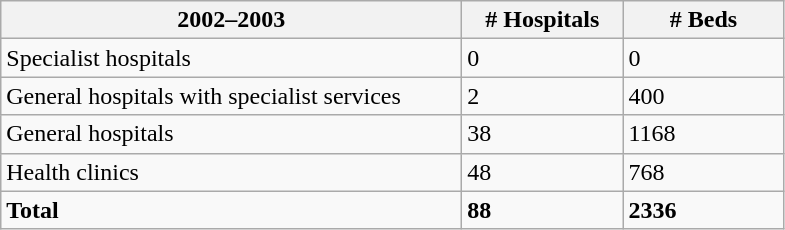<table class="wikitable sortable">
<tr>
<th width="300">2002–2003</th>
<th width="100"># Hospitals</th>
<th width="100"># Beds</th>
</tr>
<tr>
<td>Specialist hospitals</td>
<td>0</td>
<td>0</td>
</tr>
<tr>
<td>General hospitals with specialist services</td>
<td>2</td>
<td>400</td>
</tr>
<tr>
<td>General hospitals</td>
<td>38</td>
<td>1168</td>
</tr>
<tr>
<td>Health clinics</td>
<td>48</td>
<td>768</td>
</tr>
<tr class="sortbottom">
<td><strong>Total</strong></td>
<td><strong>88</strong></td>
<td><strong>2336</strong></td>
</tr>
</table>
